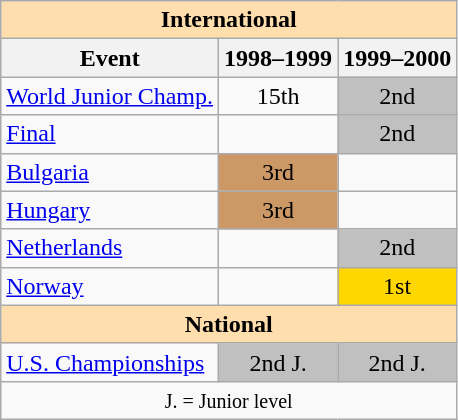<table class="wikitable" style="text-align:center">
<tr>
<th style="background-color: #ffdead; " colspan=3 align=center>International</th>
</tr>
<tr>
<th>Event</th>
<th>1998–1999</th>
<th>1999–2000</th>
</tr>
<tr>
<td align=left><a href='#'>World Junior Champ.</a></td>
<td>15th</td>
<td bgcolor=silver>2nd</td>
</tr>
<tr>
<td align=left> <a href='#'>Final</a></td>
<td></td>
<td bgcolor=silver>2nd</td>
</tr>
<tr>
<td align=left> <a href='#'>Bulgaria</a></td>
<td bgcolor=cc9966>3rd</td>
<td></td>
</tr>
<tr>
<td align=left> <a href='#'>Hungary</a></td>
<td bgcolor=cc9966>3rd</td>
<td></td>
</tr>
<tr>
<td align=left> <a href='#'>Netherlands</a></td>
<td></td>
<td bgcolor=silver>2nd</td>
</tr>
<tr>
<td align=left> <a href='#'>Norway</a></td>
<td></td>
<td bgcolor=gold>1st</td>
</tr>
<tr>
<th style="background-color: #ffdead; " colspan=3 align=center>National</th>
</tr>
<tr>
<td align=left><a href='#'>U.S. Championships</a></td>
<td bgcolor=silver>2nd J.</td>
<td bgcolor=silver>2nd J.</td>
</tr>
<tr>
<td colspan=3 align=center><small> J. = Junior level </small></td>
</tr>
</table>
